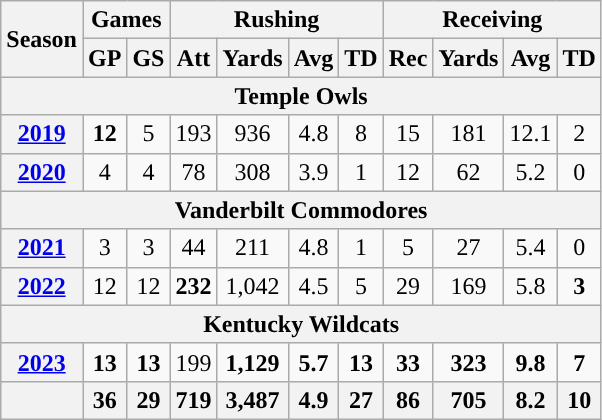<table class="wikitable" style="text-align:center;">
<tr>
<th rowspan="2">Season</th>
<th colspan="2">Games</th>
<th colspan="4">Rushing</th>
<th colspan="4">Receiving</th>
</tr>
<tr>
<th>GP</th>
<th>GS</th>
<th>Att</th>
<th>Yards</th>
<th>Avg</th>
<th>TD</th>
<th>Rec</th>
<th>Yards</th>
<th>Avg</th>
<th>TD</th>
</tr>
<tr>
<th colspan="15">Temple Owls</th>
</tr>
<tr>
<th><a href='#'>2019</a></th>
<td><strong>12</strong></td>
<td>5</td>
<td>193</td>
<td>936</td>
<td>4.8</td>
<td>8</td>
<td>15</td>
<td>181</td>
<td>12.1</td>
<td>2</td>
</tr>
<tr>
<th><a href='#'>2020</a></th>
<td>4</td>
<td>4</td>
<td>78</td>
<td>308</td>
<td>3.9</td>
<td>1</td>
<td>12</td>
<td>62</td>
<td>5.2</td>
<td>0</td>
</tr>
<tr>
<th colspan="15">Vanderbilt Commodores</th>
</tr>
<tr>
<th><a href='#'>2021</a></th>
<td>3</td>
<td>3</td>
<td>44</td>
<td>211</td>
<td>4.8</td>
<td>1</td>
<td>5</td>
<td>27</td>
<td>5.4</td>
<td>0</td>
</tr>
<tr>
<th><a href='#'>2022</a></th>
<td>12</td>
<td>12</td>
<td><strong>232</strong></td>
<td>1,042</td>
<td>4.5</td>
<td>5</td>
<td>29</td>
<td>169</td>
<td>5.8</td>
<td><strong>3</strong></td>
</tr>
<tr>
<th colspan="15">Kentucky Wildcats</th>
</tr>
<tr>
<th><a href='#'>2023</a></th>
<td><strong>13</strong></td>
<td><strong>13</strong></td>
<td>199</td>
<td><strong>1,129</strong></td>
<td><strong>5.7</strong></td>
<td><strong>13</strong></td>
<td><strong>33</strong></td>
<td><strong>323</strong></td>
<td><strong>9.8</strong></td>
<td><strong>7</strong></td>
</tr>
<tr>
<th></th>
<th>36</th>
<th>29</th>
<th>719</th>
<th>3,487</th>
<th>4.9</th>
<th>27</th>
<th>86</th>
<th>705</th>
<th>8.2</th>
<th>10</th>
</tr>
</table>
